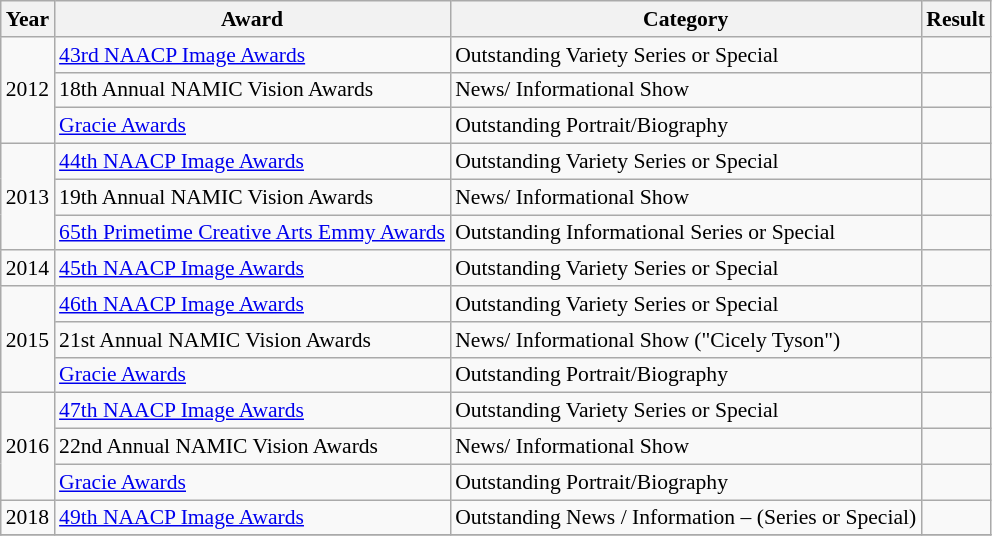<table class="wikitable" style="font-size:90%">
<tr>
<th>Year</th>
<th>Award</th>
<th>Category</th>
<th>Result</th>
</tr>
<tr>
<td style="text-align:center;" rowspan="3">2012</td>
<td><a href='#'>43rd NAACP Image Awards</a></td>
<td>Outstanding Variety Series or Special</td>
<td></td>
</tr>
<tr>
<td>18th Annual NAMIC Vision Awards</td>
<td>News/ Informational Show</td>
<td></td>
</tr>
<tr>
<td><a href='#'>Gracie Awards</a></td>
<td>Outstanding Portrait/Biography</td>
<td></td>
</tr>
<tr>
<td style="text-align:center;" rowspan="3">2013</td>
<td><a href='#'>44th NAACP Image Awards</a></td>
<td>Outstanding Variety Series or Special</td>
<td></td>
</tr>
<tr>
<td>19th Annual NAMIC Vision Awards</td>
<td>News/ Informational Show</td>
<td></td>
</tr>
<tr>
<td><a href='#'>65th Primetime Creative Arts Emmy Awards</a></td>
<td>Outstanding Informational Series or Special</td>
<td></td>
</tr>
<tr>
<td style="text-align:center;" rowspan="1">2014</td>
<td><a href='#'>45th NAACP Image Awards</a></td>
<td>Outstanding Variety Series or Special</td>
<td></td>
</tr>
<tr>
<td style="text-align:center;" rowspan="3">2015</td>
<td><a href='#'>46th NAACP Image Awards</a></td>
<td>Outstanding Variety Series or Special</td>
<td></td>
</tr>
<tr>
<td>21st Annual NAMIC Vision Awards</td>
<td>News/ Informational Show ("Cicely Tyson")</td>
<td></td>
</tr>
<tr>
<td><a href='#'>Gracie Awards</a></td>
<td>Outstanding Portrait/Biography</td>
<td></td>
</tr>
<tr>
<td style="text-align:center;" rowspan="3">2016</td>
<td><a href='#'>47th NAACP Image Awards</a></td>
<td>Outstanding Variety Series or Special</td>
<td></td>
</tr>
<tr>
<td>22nd Annual NAMIC Vision Awards</td>
<td>News/ Informational Show</td>
<td></td>
</tr>
<tr>
<td><a href='#'>Gracie Awards</a></td>
<td>Outstanding Portrait/Biography</td>
<td></td>
</tr>
<tr>
<td style="text-align:center;" rowspan="1">2018</td>
<td><a href='#'>49th NAACP Image Awards</a></td>
<td>Outstanding News / Information – (Series or Special)</td>
<td></td>
</tr>
<tr>
</tr>
</table>
